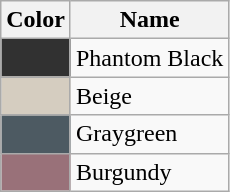<table class="wikitable">
<tr>
<th>Color</th>
<th>Name</th>
</tr>
<tr>
<td bgcolor="313131"></td>
<td>Phantom Black</td>
</tr>
<tr>
<td bgcolor="D5CDC0"></td>
<td>Beige</td>
</tr>
<tr>
<td bgcolor="4D5A62"></td>
<td>Graygreen</td>
</tr>
<tr>
<td bgcolor="997179"></td>
<td>Burgundy</td>
</tr>
</table>
